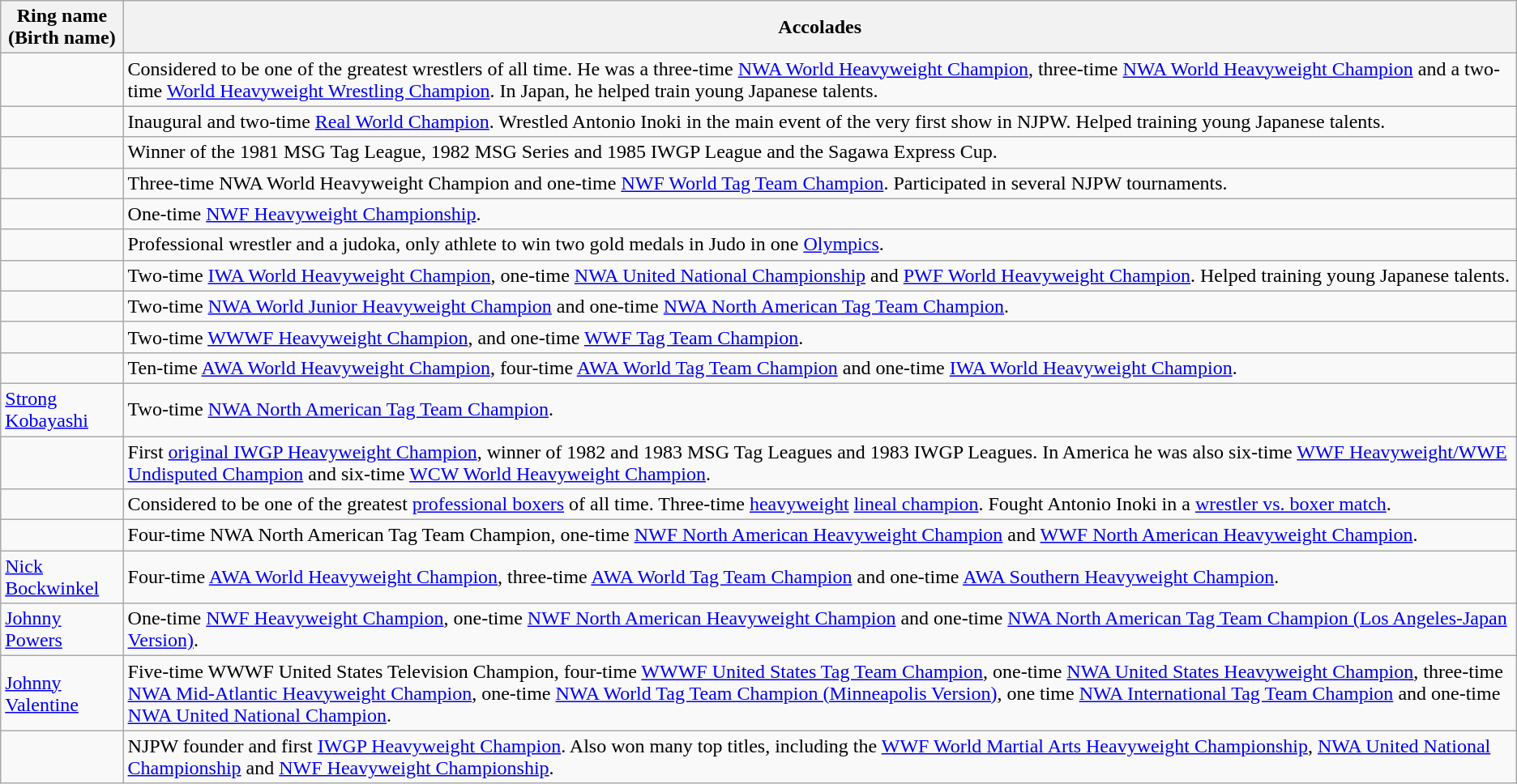<table class="wikitable sortable">
<tr>
<th>Ring name<br>(Birth name)</th>
<th class="unsortable">Accolades</th>
</tr>
<tr>
<td><br></td>
<td>Considered to be one of the greatest wrestlers of all time. He was a three-time <a href='#'>NWA World Heavyweight Champion</a>, three-time <a href='#'>NWA World Heavyweight Champion</a> and a two-time <a href='#'>World Heavyweight Wrestling Champion</a>. In Japan, he helped train young Japanese talents.</td>
</tr>
<tr>
<td><br></td>
<td>Inaugural and two-time <a href='#'>Real World Champion</a>. Wrestled Antonio Inoki in the main event of the very first show in NJPW. Helped training young Japanese talents.</td>
</tr>
<tr>
<td><br></td>
<td>Winner of the 1981 MSG Tag League, 1982 MSG Series and 1985 IWGP League and the Sagawa Express Cup.</td>
</tr>
<tr>
<td><br></td>
<td>Three-time NWA World Heavyweight Champion and one-time <a href='#'>NWF World Tag Team Champion</a>. Participated in several NJPW tournaments.</td>
</tr>
<tr>
<td><br></td>
<td>One-time <a href='#'>NWF Heavyweight Championship</a>.</td>
</tr>
<tr>
<td><br></td>
<td>Professional wrestler and a judoka, only athlete to win two gold medals in Judo in one <a href='#'>Olympics</a>.</td>
</tr>
<tr>
<td><br></td>
<td>Two-time <a href='#'>IWA World Heavyweight Champion</a>, one-time <a href='#'>NWA United National Championship</a> and <a href='#'>PWF World Heavyweight Champion</a>. Helped training young Japanese talents.</td>
</tr>
<tr>
<td><br></td>
<td>Two-time <a href='#'>NWA World Junior Heavyweight Champion</a> and one-time <a href='#'>NWA North American Tag Team Champion</a>.</td>
</tr>
<tr>
<td><br></td>
<td>Two-time <a href='#'>WWWF Heavyweight Champion</a>, and one-time <a href='#'>WWF Tag Team Champion</a>.</td>
</tr>
<tr>
<td><br></td>
<td>Ten-time <a href='#'>AWA World Heavyweight Champion</a>, four-time <a href='#'>AWA World Tag Team Champion</a> and one-time <a href='#'>IWA World Heavyweight Champion</a>.</td>
</tr>
<tr>
<td><a href='#'>Strong Kobayashi</a><br></td>
<td>Two-time <a href='#'>NWA North American Tag Team Champion</a>.</td>
</tr>
<tr>
<td><br></td>
<td>First <a href='#'>original IWGP Heavyweight Champion</a>, winner of 1982 and 1983 MSG Tag Leagues and 1983 IWGP Leagues. In America he was also six-time <a href='#'>WWF Heavyweight/WWE Undisputed Champion</a> and six-time <a href='#'>WCW World Heavyweight Champion</a>.</td>
</tr>
<tr>
<td><br></td>
<td>Considered to be one of the greatest <a href='#'>professional boxers</a> of all time. Three-time <a href='#'>heavyweight</a> <a href='#'>lineal champion</a>. Fought Antonio Inoki in a <a href='#'>wrestler vs. boxer match</a>.</td>
</tr>
<tr>
<td></td>
<td>Four-time NWA North American Tag Team Champion, one-time <a href='#'>NWF North American Heavyweight Champion</a> and <a href='#'>WWF North American Heavyweight Champion</a>.</td>
</tr>
<tr>
<td><a href='#'>Nick Bockwinkel</a><br> </td>
<td>Four-time <a href='#'>AWA World Heavyweight Champion</a>, three-time <a href='#'>AWA World Tag Team Champion</a> and one-time <a href='#'>AWA Southern Heavyweight Champion</a>.</td>
</tr>
<tr>
<td><a href='#'>Johnny Powers</a> </td>
<td>One-time <a href='#'>NWF Heavyweight Champion</a>, one-time <a href='#'>NWF North American Heavyweight Champion</a> and one-time <a href='#'>NWA North American Tag Team Champion (Los Angeles-Japan Version)</a>.</td>
</tr>
<tr>
<td><a href='#'>Johnny Valentine</a><br></td>
<td>Five-time WWWF United States Television Champion, four-time <a href='#'>WWWF United States Tag Team Champion</a>, one-time <a href='#'>NWA United States Heavyweight Champion</a>, three-time <a href='#'>NWA Mid-Atlantic Heavyweight Champion</a>, one-time <a href='#'>NWA World Tag Team Champion (Minneapolis Version)</a>, one time <a href='#'>NWA International Tag Team Champion</a> and one-time <a href='#'>NWA United National Champion</a>.</td>
</tr>
<tr>
<td><br></td>
<td>NJPW founder and first <a href='#'>IWGP Heavyweight Champion</a>. Also won many top titles, including the <a href='#'>WWF World Martial Arts Heavyweight Championship</a>, <a href='#'>NWA United National Championship</a> and <a href='#'>NWF Heavyweight Championship</a>.</td>
</tr>
</table>
